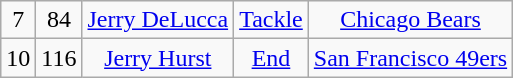<table class="wikitable" style="text-align:center">
<tr>
<td>7</td>
<td>84</td>
<td><a href='#'>Jerry DeLucca</a></td>
<td><a href='#'>Tackle</a></td>
<td><a href='#'>Chicago Bears</a></td>
</tr>
<tr>
<td>10</td>
<td>116</td>
<td><a href='#'>Jerry Hurst</a></td>
<td><a href='#'>End</a></td>
<td><a href='#'>San Francisco 49ers</a></td>
</tr>
</table>
